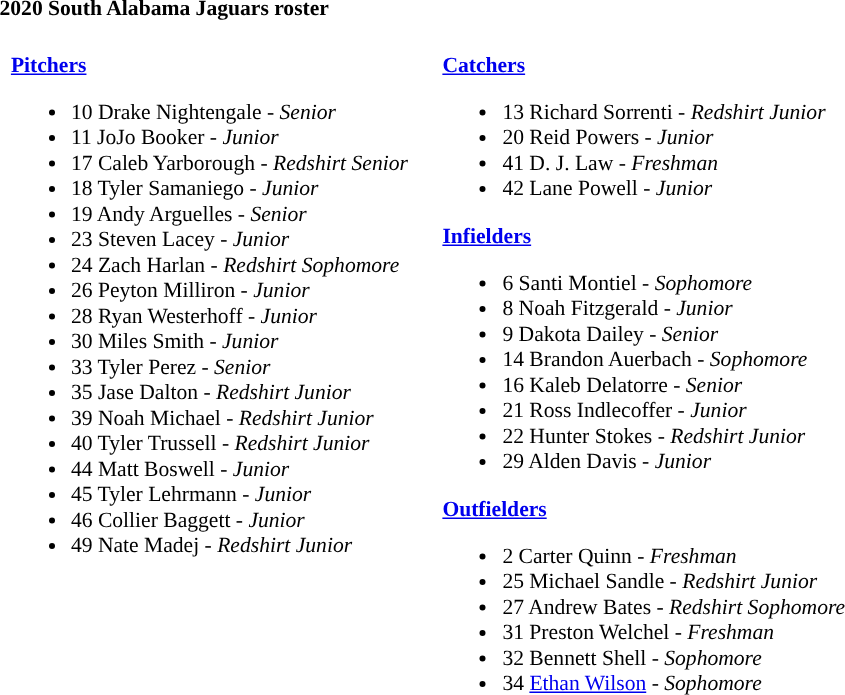<table class="toccolours" style="text-align: left; font-size:90%;">
<tr>
<th colspan="9">2020 South Alabama Jaguars roster</th>
</tr>
<tr>
<td width="03"> </td>
<td valign="top"><br><strong><a href='#'>Pitchers</a></strong><ul><li>10 Drake Nightengale - <em>Senior</em></li><li>11 JoJo Booker - <em>Junior</em></li><li>17 Caleb Yarborough - <em>Redshirt Senior</em></li><li>18 Tyler Samaniego - <em>Junior</em></li><li>19 Andy Arguelles - <em>Senior</em></li><li>23 Steven Lacey - <em>Junior</em></li><li>24 Zach Harlan - <em>Redshirt Sophomore</em></li><li>26 Peyton Milliron - <em>Junior</em></li><li>28 Ryan Westerhoff - <em>Junior</em></li><li>30 Miles Smith - <em>Junior</em></li><li>33 Tyler Perez - <em>Senior</em></li><li>35 Jase Dalton - <em>Redshirt Junior</em></li><li>39 Noah Michael - <em>Redshirt Junior</em></li><li>40 Tyler Trussell - <em>Redshirt Junior</em></li><li>44 Matt Boswell - <em>Junior</em></li><li>45 Tyler Lehrmann - <em>Junior</em></li><li>46 Collier Baggett - <em>Junior</em></li><li>49 Nate Madej - <em>Redshirt Junior</em></li></ul></td>
<td width="15"> </td>
<td valign="top"><br><strong><a href='#'>Catchers</a></strong><ul><li>13 Richard Sorrenti - <em>Redshirt Junior</em></li><li>20 Reid Powers - <em>Junior</em></li><li>41 D. J. Law - <em>Freshman</em></li><li>42 Lane Powell - <em>Junior</em></li></ul><strong><a href='#'>Infielders</a></strong><ul><li>6 Santi Montiel - <em>Sophomore</em></li><li>8 Noah Fitzgerald - <em>Junior</em></li><li>9 Dakota Dailey - <em>Senior</em></li><li>14 Brandon Auerbach - <em>Sophomore</em></li><li>16 Kaleb Delatorre - <em>Senior</em></li><li>21 Ross Indlecoffer - <em>Junior</em></li><li>22 Hunter Stokes - <em>Redshirt Junior</em></li><li>29 Alden Davis - <em>Junior</em></li></ul><strong><a href='#'>Outfielders</a></strong><ul><li>2 Carter Quinn - <em>Freshman</em></li><li>25 Michael Sandle - <em>Redshirt Junior</em></li><li>27 Andrew Bates - <em>Redshirt Sophomore</em></li><li>31 Preston Welchel - <em>Freshman</em></li><li>32 Bennett Shell - <em>Sophomore</em></li><li>34 <a href='#'>Ethan Wilson</a> - <em>Sophomore</em></li></ul></td>
</tr>
</table>
